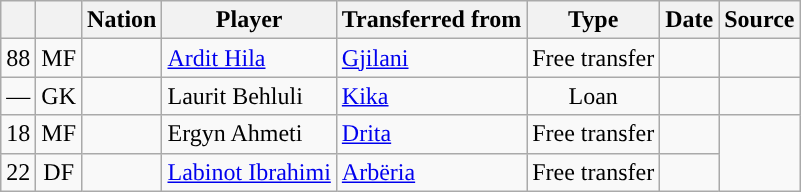<table class="wikitable" style="text-align:center;">
<tr>
<th></th>
<th></th>
<th>Nation</th>
<th>Player</th>
<th>Transferred from</th>
<th>Type</th>
<th>Date</th>
<th>Source</th>
</tr>
<tr>
<td>88</td>
<td>MF</td>
<td></td>
<td align="left"><a href='#'>Ardit Hila</a></td>
<td align="left"> <a href='#'>Gjilani</a></td>
<td>Free transfer</td>
<td></td>
<td></td>
</tr>
<tr>
<td>—</td>
<td>GK</td>
<td></td>
<td align="left">Laurit Behluli</td>
<td align="left"> <a href='#'>Kika</a></td>
<td>Loan</td>
<td></td>
<td></td>
</tr>
<tr>
<td>18</td>
<td>MF</td>
<td></td>
<td align="left">Ergyn Ahmeti</td>
<td align="left"> <a href='#'>Drita</a></td>
<td>Free transfer</td>
<td></td>
<td rowspan="2"></td>
</tr>
<tr>
<td>22</td>
<td>DF</td>
<td></td>
<td align="left"><a href='#'>Labinot Ibrahimi</a></td>
<td align="left"> <a href='#'>Arbëria</a></td>
<td>Free transfer</td>
<td></td>
</tr>
</table>
